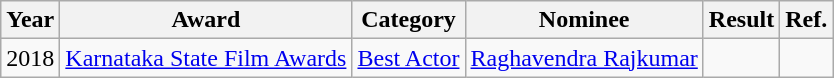<table class="wikitable sortable">
<tr>
<th>Year</th>
<th>Award</th>
<th>Category</th>
<th>Nominee</th>
<th>Result</th>
<th scope="col" class="unsortable">Ref.</th>
</tr>
<tr>
<td>2018</td>
<td><a href='#'>Karnataka State Film Awards</a></td>
<td><a href='#'>Best Actor</a></td>
<td><a href='#'>Raghavendra Rajkumar</a></td>
<td></td>
<td style="text-align:center;"></td>
</tr>
</table>
